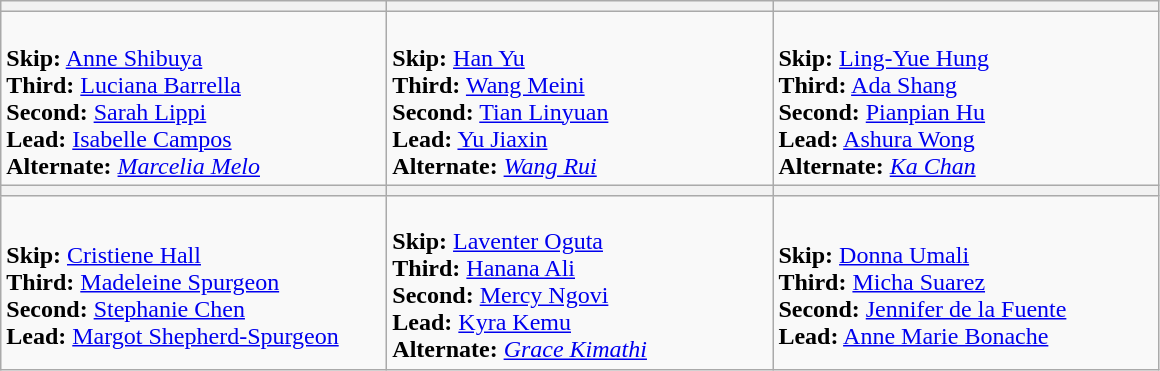<table class="wikitable">
<tr>
<th width=250></th>
<th width=250></th>
<th width=250></th>
</tr>
<tr>
<td><br><strong>Skip:</strong> <a href='#'>Anne Shibuya</a><br>
<strong>Third:</strong> <a href='#'>Luciana Barrella</a><br>
<strong>Second:</strong> <a href='#'>Sarah Lippi</a><br>
<strong>Lead:</strong> <a href='#'>Isabelle Campos</a><br>
<strong>Alternate:</strong> <em><a href='#'>Marcelia Melo</a></em></td>
<td><br><strong>Skip:</strong> <a href='#'>Han Yu</a><br>
<strong>Third:</strong> <a href='#'>Wang Meini</a><br>
<strong>Second:</strong> <a href='#'>Tian Linyuan</a><br>
<strong>Lead:</strong> <a href='#'>Yu Jiaxin</a><br>
<strong>Alternate:</strong> <em><a href='#'>Wang Rui</a></em></td>
<td><br><strong>Skip:</strong> <a href='#'>Ling-Yue Hung</a><br>
<strong>Third:</strong> <a href='#'>Ada Shang</a><br>
<strong>Second:</strong> <a href='#'>Pianpian Hu</a><br>
<strong>Lead:</strong> <a href='#'>Ashura Wong</a><br>
<strong>Alternate:</strong> <em><a href='#'>Ka Chan</a></em></td>
</tr>
<tr>
<th width=250></th>
<th width=250></th>
<th width=250></th>
</tr>
<tr>
<td><br><strong>Skip:</strong> <a href='#'>Cristiene Hall</a><br>
<strong>Third:</strong> <a href='#'>Madeleine Spurgeon</a><br>
<strong>Second:</strong> <a href='#'>Stephanie Chen</a><br>
<strong>Lead:</strong> <a href='#'>Margot Shepherd-Spurgeon</a></td>
<td><br><strong>Skip:</strong> <a href='#'>Laventer Oguta</a><br>
<strong>Third:</strong> <a href='#'>Hanana Ali</a><br>
<strong>Second:</strong> <a href='#'>Mercy Ngovi</a><br>
<strong>Lead:</strong> <a href='#'>Kyra Kemu</a><br>
<strong>Alternate:</strong> <em><a href='#'>Grace Kimathi</a></em></td>
<td><br><strong>Skip:</strong> <a href='#'>Donna Umali</a><br>
<strong>Third:</strong> <a href='#'>Micha Suarez</a><br>
<strong>Second:</strong> <a href='#'>Jennifer de la Fuente</a><br>
<strong>Lead:</strong> <a href='#'>Anne Marie Bonache</a></td>
</tr>
</table>
